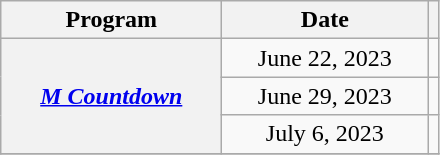<table class="wikitable plainrowheaders" style="text-align:center">
<tr>
<th width="140">Program</th>
<th width="130">Date</th>
<th class="unsortable"></th>
</tr>
<tr>
<th scope="row" rowspan="3"><em><a href='#'>M Countdown</a></em></th>
<td>June 22, 2023</td>
<td></td>
</tr>
<tr>
<td>June 29, 2023</td>
<td></td>
</tr>
<tr>
<td>July 6, 2023</td>
<td></td>
</tr>
<tr>
</tr>
</table>
